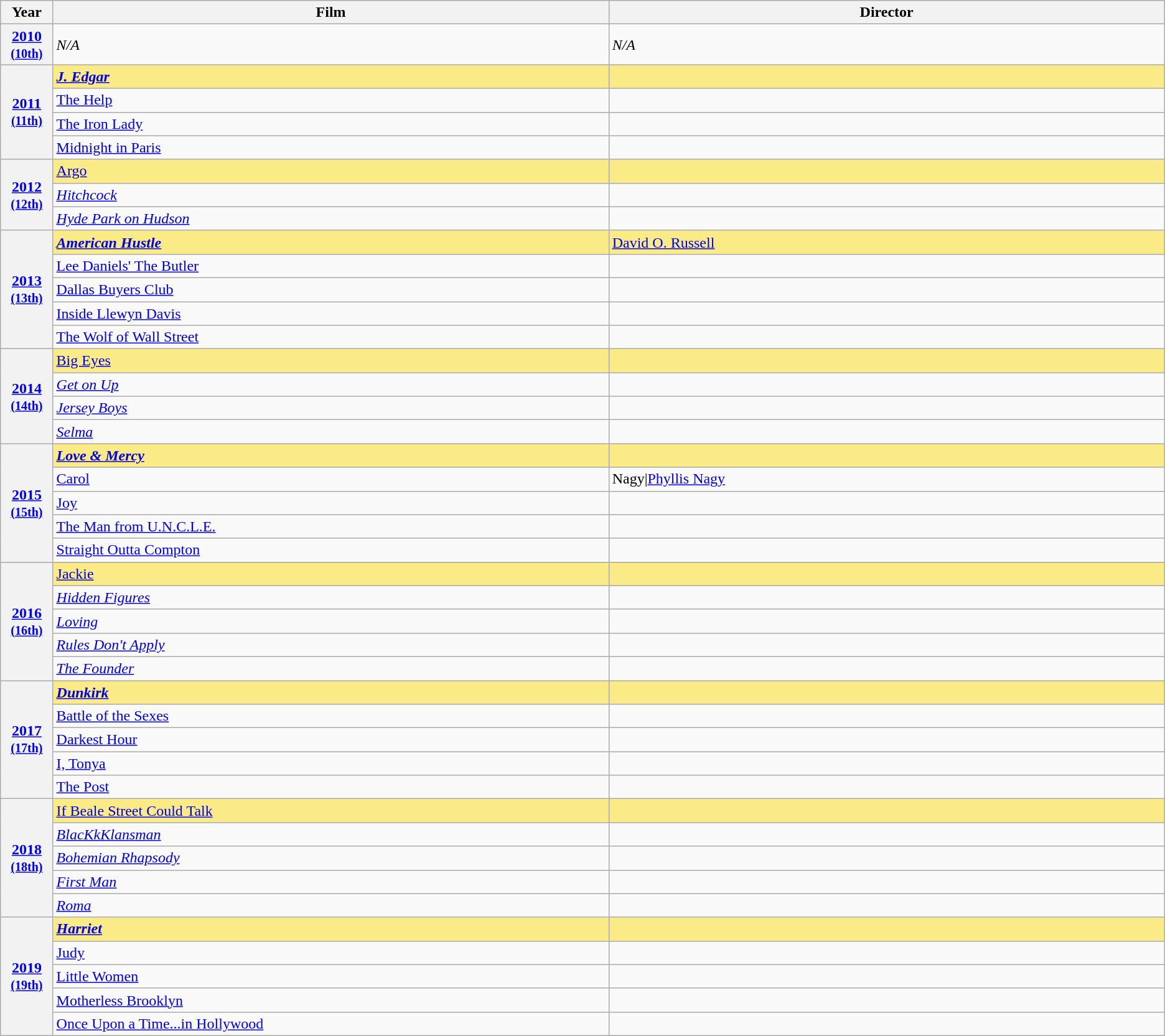<table class="wikitable">
<tr>
<th scope="col" style="width:2%;">Year</th>
<th scope="col" style="width:30%;">Film</th>
<th scope="col" style="width:30%;">Director</th>
</tr>
<tr>
<th scope="row" rowspan=1 style="text-align:center;"><a href='#'>2010</a><br><small><a href='#'>(10th)</a></small> <br> </th>
<td><em>N/A</em></td>
<td><em>N/A</em></td>
</tr>
<tr>
<th scope="row" rowspan=4 style="text-align:center;"><a href='#'>2011</a><br><small><a href='#'>(11th)</a></small> <br> </th>
<td style="background:#FAEB86"><strong><em><a href='#'>J. Edgar</a><em><strong></td>
<td style="background:#FAEB86"></strong><strong></td>
</tr>
<tr>
<td></em><a href='#'>The Help</a><em></td>
<td></td>
</tr>
<tr>
<td></em><a href='#'>The Iron Lady</a><em></td>
<td></td>
</tr>
<tr>
<td></em><a href='#'>Midnight in Paris</a><em></td>
<td></td>
</tr>
<tr>
<th scope="row" rowspan=3 style="text-align:center;"><a href='#'>2012</a><br><small><a href='#'>(12th)</a></small> <br> </th>
<td style="background:#FAEB86"></em></strong><a href='#'>Argo</a></em></strong></td>
<td style="background:#FAEB86"><strong></strong></td>
</tr>
<tr>
<td><em><a href='#'>Hitchcock</a></em></td>
<td></td>
</tr>
<tr>
<td><em><a href='#'>Hyde Park on Hudson</a></em></td>
<td></td>
</tr>
<tr>
<th scope="row" rowspan=5 style="text-align:center;"><a href='#'>2013</a><br><small><a href='#'>(13th)</a></small> <br> </th>
<td style="background:#FAEB86"><strong><em><a href='#'>American Hustle</a><em><strong></td>
<td style="background:#FAEB86"></strong><a href='#'>David O. Russell</a><strong></td>
</tr>
<tr>
<td></em><a href='#'>Lee Daniels' The Butler</a><em></td>
<td></td>
</tr>
<tr>
<td></em><a href='#'>Dallas Buyers Club</a><em></td>
<td></td>
</tr>
<tr>
<td></em><a href='#'>Inside Llewyn Davis</a><em></td>
<td></td>
</tr>
<tr>
<td></em><a href='#'>The Wolf of Wall Street</a><em></td>
<td></td>
</tr>
<tr>
<th scope="row" rowspan=4 style="text-align:center;"><a href='#'>2014</a><br><small><a href='#'>(14th)</a></small> <br> </th>
<td style="background:#FAEB86"></em></strong><a href='#'>Big Eyes</a></em></strong></td>
<td style="background:#FAEB86"><strong></strong></td>
</tr>
<tr>
<td><em><a href='#'>Get on Up</a></em></td>
<td></td>
</tr>
<tr>
<td><em><a href='#'>Jersey Boys</a></em></td>
<td></td>
</tr>
<tr>
<td><em><a href='#'>Selma</a></em></td>
<td></td>
</tr>
<tr>
<th scope="row" rowspan=5 style="text-align:center;"><a href='#'>2015</a><br><small><a href='#'>(15th)</a></small> <br> </th>
<td style="background:#FAEB86"><strong><em><a href='#'>Love & Mercy</a><em><strong></td>
<td style="background:#FAEB86"></strong><strong></td>
</tr>
<tr>
<td></em><a href='#'>Carol</a><em></td>
<td {{sort>Nagy|<a href='#'>Phyllis Nagy</a></td>
</tr>
<tr>
<td></em><a href='#'>Joy</a><em></td>
<td></td>
</tr>
<tr>
<td></em><a href='#'>The Man from U.N.C.L.E.</a><em></td>
<td></td>
</tr>
<tr>
<td></em><a href='#'>Straight Outta Compton</a><em></td>
<td></td>
</tr>
<tr>
<th scope="row" rowspan=5 style="text-align:center;"><a href='#'>2016</a><br><small><a href='#'>(16th)</a></small> <br> </th>
<td style="background:#FAEB86"></em></strong><a href='#'>Jackie</a></em></strong></td>
<td style="background:#FAEB86"><strong></strong></td>
</tr>
<tr>
<td><em><a href='#'>Hidden Figures</a></em></td>
<td></td>
</tr>
<tr>
<td><em><a href='#'>Loving</a></em></td>
<td></td>
</tr>
<tr>
<td><em><a href='#'>Rules Don't Apply</a></em></td>
<td></td>
</tr>
<tr>
<td><em><a href='#'>The Founder</a></em></td>
<td></td>
</tr>
<tr>
<th scope="row" rowspan=5 style="text-align:center;"><a href='#'>2017</a><br><small><a href='#'>(17th)</a></small> <br> </th>
<td style="background:#FAEB86"><strong><em><a href='#'>Dunkirk</a><em><strong></td>
<td style="background:#FAEB86"></strong><strong></td>
</tr>
<tr>
<td></em><a href='#'>Battle of the Sexes</a><em></td>
<td></td>
</tr>
<tr>
<td></em><a href='#'>Darkest Hour</a><em></td>
<td></td>
</tr>
<tr>
<td></em><a href='#'>I, Tonya</a><em></td>
<td></td>
</tr>
<tr>
<td></em><a href='#'>The Post</a><em></td>
<td></td>
</tr>
<tr>
<th scope="row" rowspan=5 style="text-align:center;"><a href='#'>2018</a><br><small><a href='#'>(18th)</a></small> <br> </th>
<td style="background:#FAEB86"></em></strong><a href='#'>If Beale Street Could Talk</a></em></strong></td>
<td style="background:#FAEB86"><strong></strong></td>
</tr>
<tr>
<td><em><a href='#'>BlacKkKlansman</a></em></td>
<td></td>
</tr>
<tr>
<td><em><a href='#'>Bohemian Rhapsody</a></em></td>
<td></td>
</tr>
<tr>
<td><em><a href='#'>First Man</a></em></td>
<td></td>
</tr>
<tr>
<td><em><a href='#'>Roma</a></em></td>
<td></td>
</tr>
<tr>
<th scope="row" rowspan=6 style="text-align:center;"><a href='#'>2019</a><br><small><a href='#'>(19th)</a></small> <br> </th>
<td style="background:#FAEB86"><strong><em><a href='#'>Harriet</a><em><strong></td>
<td style="background:#FAEB86"></strong><strong></td>
</tr>
<tr>
<td></em><a href='#'>Judy</a><em></td>
<td></td>
</tr>
<tr>
<td></em><a href='#'>Little Women</a><em></td>
<td></td>
</tr>
<tr>
<td></em><a href='#'>Motherless Brooklyn</a><em></td>
<td></td>
</tr>
<tr>
<td></em><a href='#'>Once Upon a Time...in Hollywood</a><em></td>
<td></td>
</tr>
</table>
